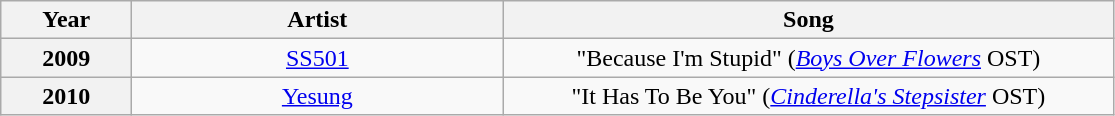<table class="wikitable plainrowheaders" style="text-align:center;">
<tr>
<th style="width:5em;">Year</th>
<th style="width:15em;">Artist</th>
<th style="width:25em;">Song</th>
</tr>
<tr>
<th>2009</th>
<td><a href='#'>SS501</a></td>
<td>"Because I'm Stupid" (<em><a href='#'>Boys Over Flowers</a></em> OST)</td>
</tr>
<tr>
<th>2010</th>
<td><a href='#'>Yesung</a></td>
<td>"It Has To Be You" (<em><a href='#'>Cinderella's Stepsister</a></em> OST)</td>
</tr>
</table>
